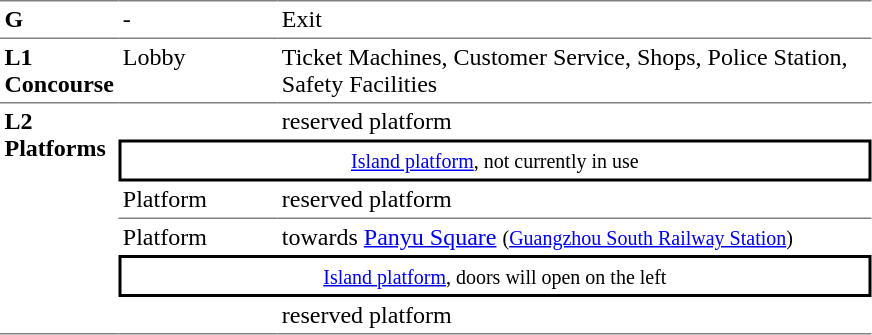<table table border=0 cellspacing=0 cellpadding=3>
<tr>
<td style="border-top:solid 1px gray;" width=50 valign=top><strong>G</strong></td>
<td style="border-top:solid 1px gray;" width=100 valign=top>-</td>
<td style="border-top:solid 1px gray;" width=390 valign=top>Exit</td>
</tr>
<tr>
<td style="border-bottom:solid 1px gray; border-top:solid 1px gray;" valign=top><strong>L1<br>Concourse</strong></td>
<td style="border-bottom:solid 1px gray; border-top:solid 1px gray;" valign=top>Lobby</td>
<td style="border-bottom:solid 1px gray; border-top:solid 1px gray;" valign=top>Ticket Machines, Customer Service, Shops, Police Station, Safety Facilities</td>
</tr>
<tr>
<td style="border-bottom:solid 1px gray;" rowspan=6 valign=top><strong>L2<br>Platforms</strong></td>
<td></td>
<td> reserved platform</td>
</tr>
<tr>
<td style="border-right:solid 2px black;border-left:solid 2px black;border-top:solid 2px black;border-bottom:solid 2px black;text-align:center;" colspan=2><small><a href='#'>Island platform</a>, not currently in use</small></td>
</tr>
<tr>
<td style="border-bottom:solid 1px gray;">Platform </td>
<td style="border-bottom:solid 1px gray;"><span></span> reserved platform</td>
</tr>
<tr>
<td>Platform </td>
<td><span></span>  towards <a href='#'>Panyu Square</a> <small>(<a href='#'>Guangzhou South Railway Station</a>)</small> </td>
</tr>
<tr>
<td style="border-right:solid 2px black;border-left:solid 2px black;border-top:solid 2px black;border-bottom:solid 2px black;text-align:center;" colspan=2><small><a href='#'>Island platform</a>, doors will open on the left</small></td>
</tr>
<tr>
<td style="border-bottom:solid 1px gray;"></td>
<td style="border-bottom:solid 1px gray;"> reserved platform</td>
</tr>
</table>
